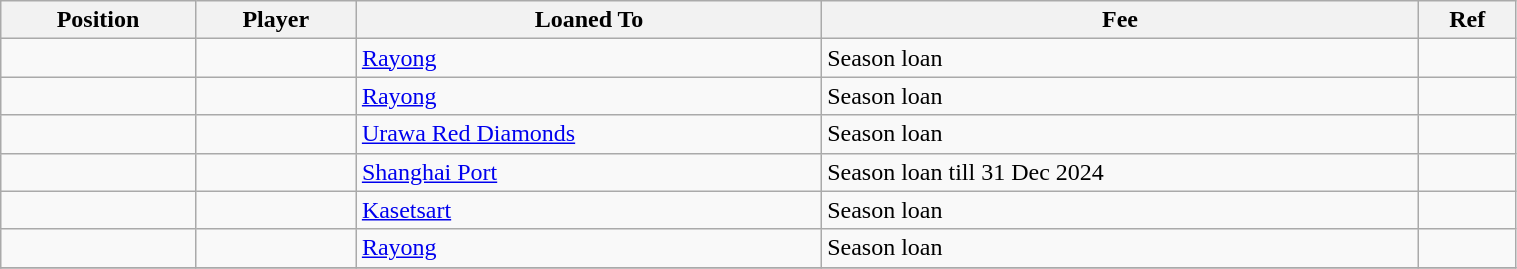<table class="wikitable sortable" style="width:80%; text-align:center; font-size:100%; text-align:left;">
<tr>
<th><strong>Position</strong></th>
<th><strong>Player</strong></th>
<th><strong>Loaned To</strong></th>
<th><strong>Fee</strong></th>
<th><strong>Ref</strong></th>
</tr>
<tr>
<td></td>
<td></td>
<td> <a href='#'>Rayong</a></td>
<td>Season loan</td>
<td> </td>
</tr>
<tr>
<td></td>
<td></td>
<td> <a href='#'>Rayong</a></td>
<td>Season loan</td>
<td></td>
</tr>
<tr>
<td></td>
<td></td>
<td> <a href='#'>Urawa Red Diamonds</a></td>
<td>Season loan</td>
<td></td>
</tr>
<tr>
<td></td>
<td></td>
<td> <a href='#'>Shanghai Port</a></td>
<td>Season loan till 31 Dec 2024</td>
<td></td>
</tr>
<tr>
<td></td>
<td></td>
<td> <a href='#'>Kasetsart</a></td>
<td>Season loan</td>
<td></td>
</tr>
<tr>
<td></td>
<td></td>
<td> <a href='#'>Rayong</a></td>
<td>Season loan</td>
<td></td>
</tr>
<tr>
</tr>
</table>
